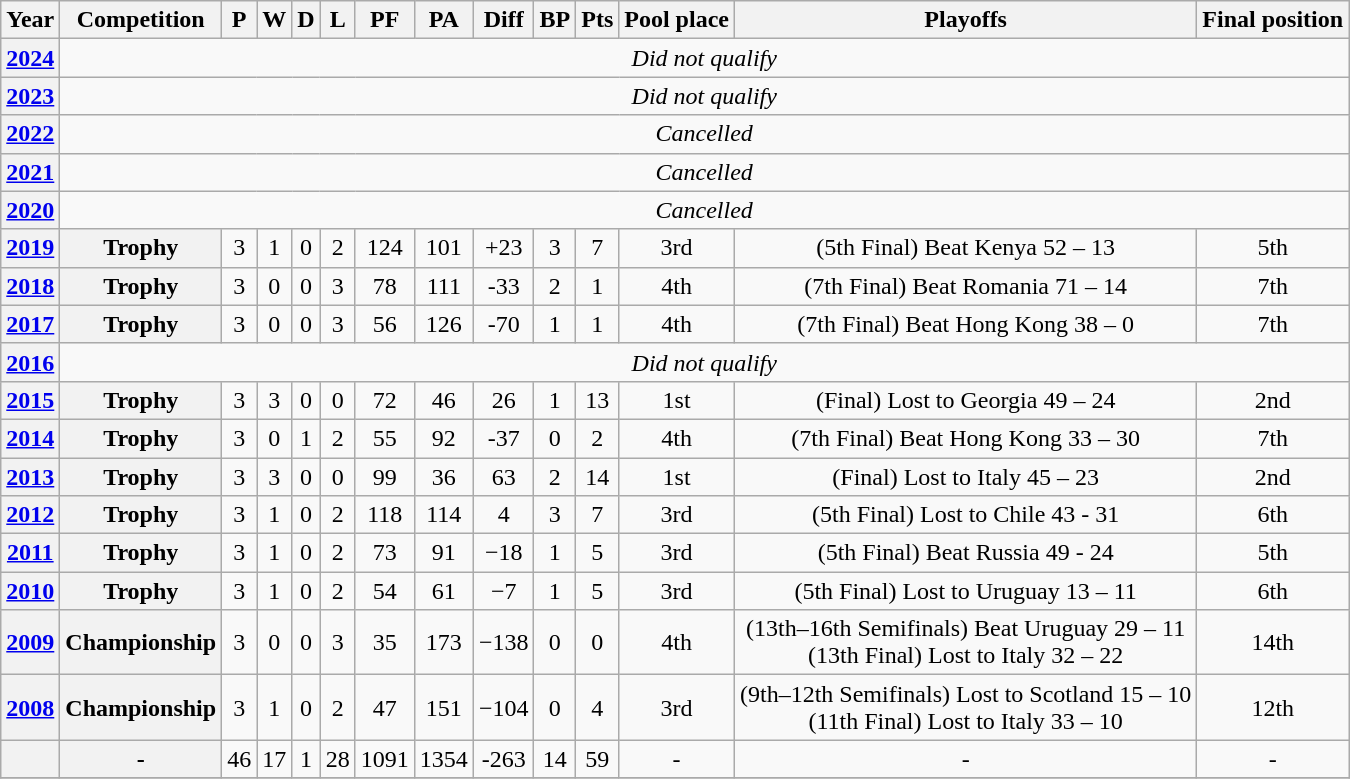<table class="wikitable" style="text-align:center">
<tr>
<th>Year</th>
<th>Competition</th>
<th>P</th>
<th>W</th>
<th>D</th>
<th>L</th>
<th>PF</th>
<th>PA</th>
<th>Diff</th>
<th>BP</th>
<th>Pts</th>
<th>Pool place</th>
<th>Playoffs</th>
<th>Final position</th>
</tr>
<tr>
<th><a href='#'>2024</a></th>
<td colspan=13><em>Did not qualify</em></td>
</tr>
<tr>
<th><a href='#'>2023</a></th>
<td colspan=13><em>Did not qualify</em></td>
</tr>
<tr>
<th><a href='#'>2022</a></th>
<td colspan=13><em>Cancelled</em></td>
</tr>
<tr>
<th><a href='#'>2021</a></th>
<td colspan=13><em>Cancelled</em></td>
</tr>
<tr>
<th><a href='#'>2020</a></th>
<td colspan=13><em>Cancelled</em></td>
</tr>
<tr>
<th><a href='#'>2019</a></th>
<th>Trophy</th>
<td>3</td>
<td>1</td>
<td>0</td>
<td>2</td>
<td>124</td>
<td>101</td>
<td>+23</td>
<td>3</td>
<td>7</td>
<td>3rd</td>
<td>(5th Final) Beat Kenya 52 – 13</td>
<td>5th</td>
</tr>
<tr>
<th><a href='#'>2018</a></th>
<th>Trophy</th>
<td>3</td>
<td>0</td>
<td>0</td>
<td>3</td>
<td>78</td>
<td>111</td>
<td>-33</td>
<td>2</td>
<td>1</td>
<td>4th</td>
<td>(7th Final) Beat Romania 71 – 14</td>
<td>7th</td>
</tr>
<tr>
<th><a href='#'>2017</a></th>
<th>Trophy</th>
<td>3</td>
<td>0</td>
<td>0</td>
<td>3</td>
<td>56</td>
<td>126</td>
<td>-70</td>
<td>1</td>
<td>1</td>
<td>4th</td>
<td>(7th Final) Beat Hong Kong 38 – 0</td>
<td>7th</td>
</tr>
<tr>
<th><a href='#'>2016</a></th>
<td colspan=13><em>Did not qualify</em></td>
</tr>
<tr>
<th><a href='#'>2015</a></th>
<th>Trophy</th>
<td>3</td>
<td>3</td>
<td>0</td>
<td>0</td>
<td>72</td>
<td>46</td>
<td>26</td>
<td>1</td>
<td>13</td>
<td>1st</td>
<td>(Final) Lost to Georgia 49 – 24</td>
<td>2nd</td>
</tr>
<tr>
<th><a href='#'>2014</a></th>
<th>Trophy</th>
<td>3</td>
<td>0</td>
<td>1</td>
<td>2</td>
<td>55</td>
<td>92</td>
<td>-37</td>
<td>0</td>
<td>2</td>
<td>4th</td>
<td>(7th Final) Beat Hong Kong 33 – 30</td>
<td>7th</td>
</tr>
<tr>
<th><a href='#'>2013</a></th>
<th>Trophy</th>
<td>3</td>
<td>3</td>
<td>0</td>
<td>0</td>
<td>99</td>
<td>36</td>
<td>63</td>
<td>2</td>
<td>14</td>
<td>1st</td>
<td>(Final) Lost to Italy 45 – 23</td>
<td>2nd</td>
</tr>
<tr>
<th><a href='#'>2012</a></th>
<th>Trophy</th>
<td>3</td>
<td>1</td>
<td>0</td>
<td>2</td>
<td>118</td>
<td>114</td>
<td>4</td>
<td>3</td>
<td>7</td>
<td>3rd</td>
<td>(5th Final) Lost to Chile 43 - 31</td>
<td>6th</td>
</tr>
<tr>
<th><a href='#'>2011</a></th>
<th>Trophy</th>
<td>3</td>
<td>1</td>
<td>0</td>
<td>2</td>
<td>73</td>
<td>91</td>
<td>−18</td>
<td>1</td>
<td>5</td>
<td>3rd</td>
<td>(5th Final) Beat Russia 49 - 24</td>
<td>5th</td>
</tr>
<tr>
<th><a href='#'>2010</a></th>
<th>Trophy</th>
<td>3</td>
<td>1</td>
<td>0</td>
<td>2</td>
<td>54</td>
<td>61</td>
<td>−7</td>
<td>1</td>
<td>5</td>
<td>3rd</td>
<td>(5th Final) Lost to Uruguay 13 – 11</td>
<td>6th</td>
</tr>
<tr>
<th><a href='#'>2009</a></th>
<th>Championship</th>
<td>3</td>
<td>0</td>
<td>0</td>
<td>3</td>
<td>35</td>
<td>173</td>
<td>−138</td>
<td>0</td>
<td>0</td>
<td>4th</td>
<td>(13th–16th Semifinals) Beat Uruguay 29 – 11<br>(13th Final) Lost to Italy 32 – 22</td>
<td>14th</td>
</tr>
<tr>
<th><a href='#'>2008</a></th>
<th>Championship</th>
<td>3</td>
<td>1</td>
<td>0</td>
<td>2</td>
<td>47</td>
<td>151</td>
<td>−104</td>
<td>0</td>
<td>4</td>
<td>3rd</td>
<td>(9th–12th Semifinals) Lost to Scotland 15 – 10<br> (11th Final) Lost to Italy 33 – 10</td>
<td>12th</td>
</tr>
<tr>
<th></th>
<th>-</th>
<td>46</td>
<td>17</td>
<td>1</td>
<td>28</td>
<td>1091</td>
<td>1354</td>
<td>-263</td>
<td>14</td>
<td>59</td>
<td>-</td>
<td>-</td>
<td>-</td>
</tr>
<tr>
</tr>
</table>
